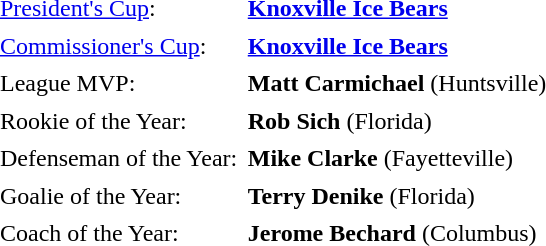<table cellpadding="3" cellspacing="1">
<tr>
<td><a href='#'>President's Cup</a>:</td>
<td><strong><a href='#'>Knoxville Ice Bears</a></strong></td>
</tr>
<tr>
<td><a href='#'>Commissioner's Cup</a>:</td>
<td><strong><a href='#'>Knoxville Ice Bears</a></strong></td>
</tr>
<tr>
<td>League MVP:</td>
<td><strong>Matt Carmichael</strong> (Huntsville)</td>
</tr>
<tr>
<td>Rookie of the Year:</td>
<td><strong>Rob Sich</strong> (Florida)</td>
</tr>
<tr>
<td>Defenseman of the Year:</td>
<td><strong>Mike Clarke</strong> (Fayetteville)</td>
</tr>
<tr>
<td>Goalie of the Year:</td>
<td><strong>Terry Denike</strong> (Florida)</td>
</tr>
<tr>
<td>Coach of the Year:</td>
<td><strong>Jerome Bechard</strong> (Columbus)</td>
</tr>
</table>
